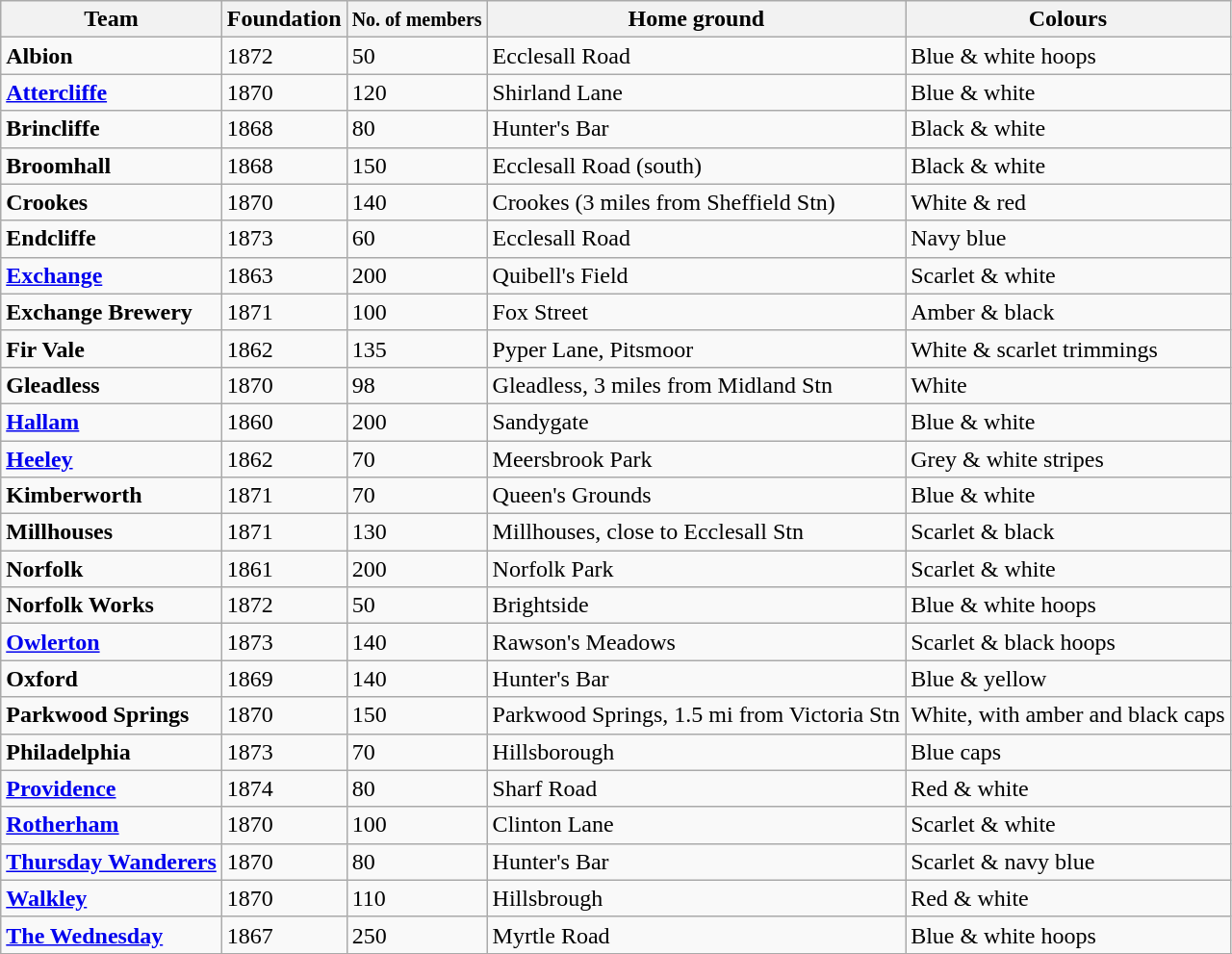<table class="wikitable sortable">
<tr>
<th>Team</th>
<th>Foundation</th>
<th><small>No. of members</small></th>
<th>Home ground</th>
<th>Colours</th>
</tr>
<tr>
<td><strong>Albion</strong></td>
<td>1872</td>
<td>50</td>
<td>Ecclesall Road</td>
<td>Blue & white hoops</td>
</tr>
<tr>
<td><strong><a href='#'>Attercliffe</a></strong></td>
<td>1870</td>
<td>120</td>
<td>Shirland Lane</td>
<td>Blue & white</td>
</tr>
<tr>
<td><strong>Brincliffe</strong></td>
<td>1868</td>
<td>80</td>
<td>Hunter's Bar</td>
<td>Black & white</td>
</tr>
<tr>
<td><strong>Broomhall</strong></td>
<td>1868</td>
<td>150</td>
<td>Ecclesall Road  (south)</td>
<td>Black & white</td>
</tr>
<tr>
<td><strong>Crookes</strong></td>
<td>1870</td>
<td>140</td>
<td>Crookes (3 miles from Sheffield Stn)</td>
<td>White & red</td>
</tr>
<tr>
<td><strong>Endcliffe</strong></td>
<td>1873</td>
<td>60</td>
<td>Ecclesall Road</td>
<td>Navy blue</td>
</tr>
<tr>
<td><strong><a href='#'>Exchange</a></strong></td>
<td>1863</td>
<td>200</td>
<td>Quibell's Field</td>
<td>Scarlet & white</td>
</tr>
<tr>
<td><strong>Exchange Brewery</strong></td>
<td>1871</td>
<td>100</td>
<td>Fox Street</td>
<td>Amber & black</td>
</tr>
<tr>
<td><strong>Fir Vale</strong></td>
<td>1862</td>
<td>135</td>
<td>Pyper Lane, Pitsmoor</td>
<td>White & scarlet trimmings</td>
</tr>
<tr>
<td><strong>Gleadless</strong></td>
<td>1870</td>
<td>98</td>
<td>Gleadless, 3 miles from Midland Stn</td>
<td>White</td>
</tr>
<tr>
<td><strong><a href='#'>Hallam</a></strong></td>
<td>1860</td>
<td>200</td>
<td>Sandygate</td>
<td>Blue & white</td>
</tr>
<tr>
<td><strong><a href='#'>Heeley</a></strong></td>
<td>1862</td>
<td>70</td>
<td>Meersbrook Park</td>
<td>Grey & white stripes</td>
</tr>
<tr>
<td><strong>Kimberworth</strong></td>
<td>1871</td>
<td>70</td>
<td>Queen's Grounds</td>
<td>Blue & white</td>
</tr>
<tr>
<td><strong>Millhouses</strong></td>
<td>1871</td>
<td>130</td>
<td>Millhouses, close to Ecclesall Stn</td>
<td>Scarlet & black</td>
</tr>
<tr>
<td><strong>Norfolk</strong></td>
<td>1861</td>
<td>200</td>
<td>Norfolk Park</td>
<td>Scarlet & white</td>
</tr>
<tr>
<td><strong>Norfolk Works</strong></td>
<td>1872</td>
<td>50</td>
<td>Brightside</td>
<td>Blue & white hoops</td>
</tr>
<tr>
<td><strong><a href='#'>Owlerton</a></strong></td>
<td>1873</td>
<td>140</td>
<td>Rawson's Meadows</td>
<td>Scarlet & black hoops</td>
</tr>
<tr>
<td><strong>Oxford</strong></td>
<td>1869</td>
<td>140</td>
<td>Hunter's Bar</td>
<td>Blue & yellow</td>
</tr>
<tr>
<td><strong>Parkwood Springs</strong></td>
<td>1870</td>
<td>150</td>
<td>Parkwood Springs, 1.5 mi from Victoria Stn</td>
<td>White, with amber and black caps</td>
</tr>
<tr>
<td><strong>Philadelphia</strong></td>
<td>1873</td>
<td>70</td>
<td>Hillsborough</td>
<td>Blue caps</td>
</tr>
<tr>
<td><strong><a href='#'>Providence</a></strong></td>
<td>1874</td>
<td>80</td>
<td>Sharf Road</td>
<td>Red & white</td>
</tr>
<tr>
<td><strong><a href='#'>Rotherham</a></strong></td>
<td>1870</td>
<td>100</td>
<td>Clinton Lane</td>
<td>Scarlet & white</td>
</tr>
<tr>
<td><strong><a href='#'>Thursday Wanderers</a></strong></td>
<td>1870</td>
<td>80</td>
<td>Hunter's Bar</td>
<td>Scarlet & navy blue</td>
</tr>
<tr>
<td><strong><a href='#'>Walkley</a></strong></td>
<td>1870</td>
<td>110</td>
<td>Hillsbrough</td>
<td>Red & white</td>
</tr>
<tr>
<td><strong><a href='#'>The Wednesday</a></strong></td>
<td>1867</td>
<td>250</td>
<td>Myrtle Road</td>
<td>Blue & white hoops</td>
</tr>
<tr>
</tr>
</table>
